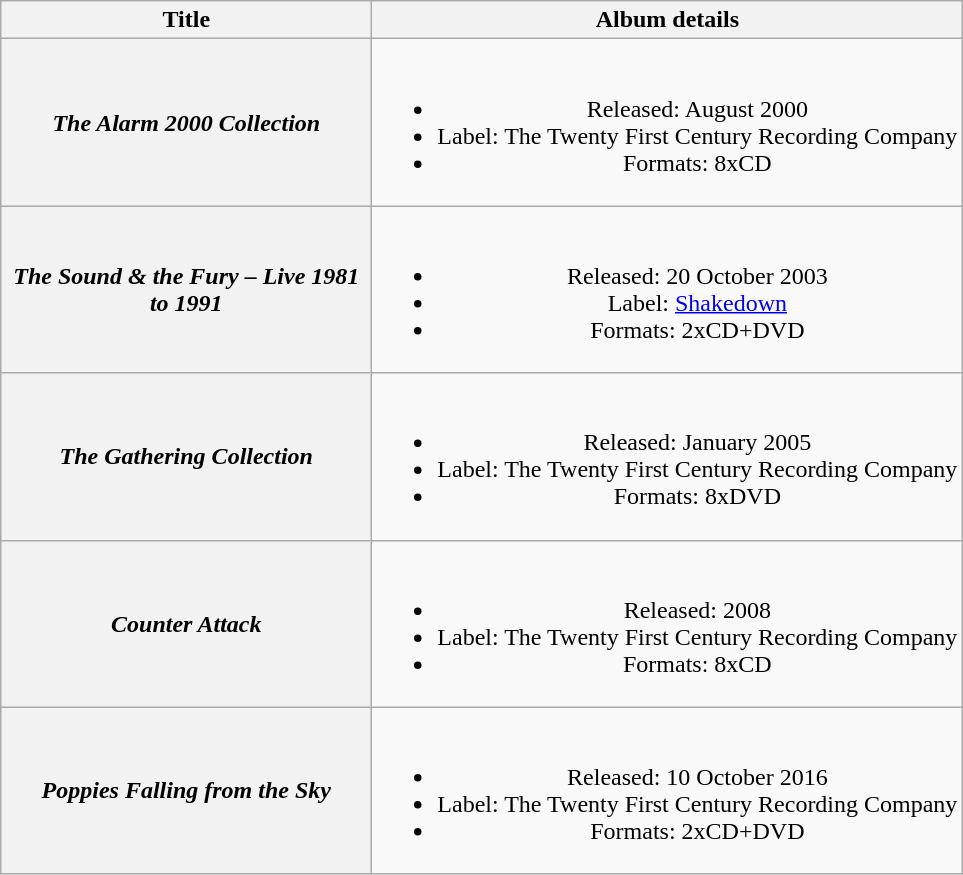<table class="wikitable plainrowheaders" style="text-align:center;">
<tr>
<th scope="col" style="width:15em;">Title</th>
<th scope="col">Album details</th>
</tr>
<tr>
<th scope="row"><em>The Alarm 2000 Collection</em></th>
<td><br><ul><li>Released: August 2000</li><li>Label: The Twenty First Century Recording Company</li><li>Formats: 8xCD</li></ul></td>
</tr>
<tr>
<th scope="row"><em>The Sound & the Fury – Live 1981 to 1991</em></th>
<td><br><ul><li>Released: 20 October 2003</li><li>Label: <a href='#'>Shakedown</a></li><li>Formats: 2xCD+DVD</li></ul></td>
</tr>
<tr>
<th scope="row"><em>The Gathering Collection</em></th>
<td><br><ul><li>Released: January 2005</li><li>Label: The Twenty First Century Recording Company</li><li>Formats: 8xDVD</li></ul></td>
</tr>
<tr>
<th scope="row"><em>Counter Attack</em></th>
<td><br><ul><li>Released: 2008</li><li>Label: The Twenty First Century Recording Company</li><li>Formats: 8xCD</li></ul></td>
</tr>
<tr>
<th scope="row"><em>Poppies Falling from the Sky</em></th>
<td><br><ul><li>Released: 10 October 2016</li><li>Label: The Twenty First Century Recording Company</li><li>Formats: 2xCD+DVD</li></ul></td>
</tr>
</table>
